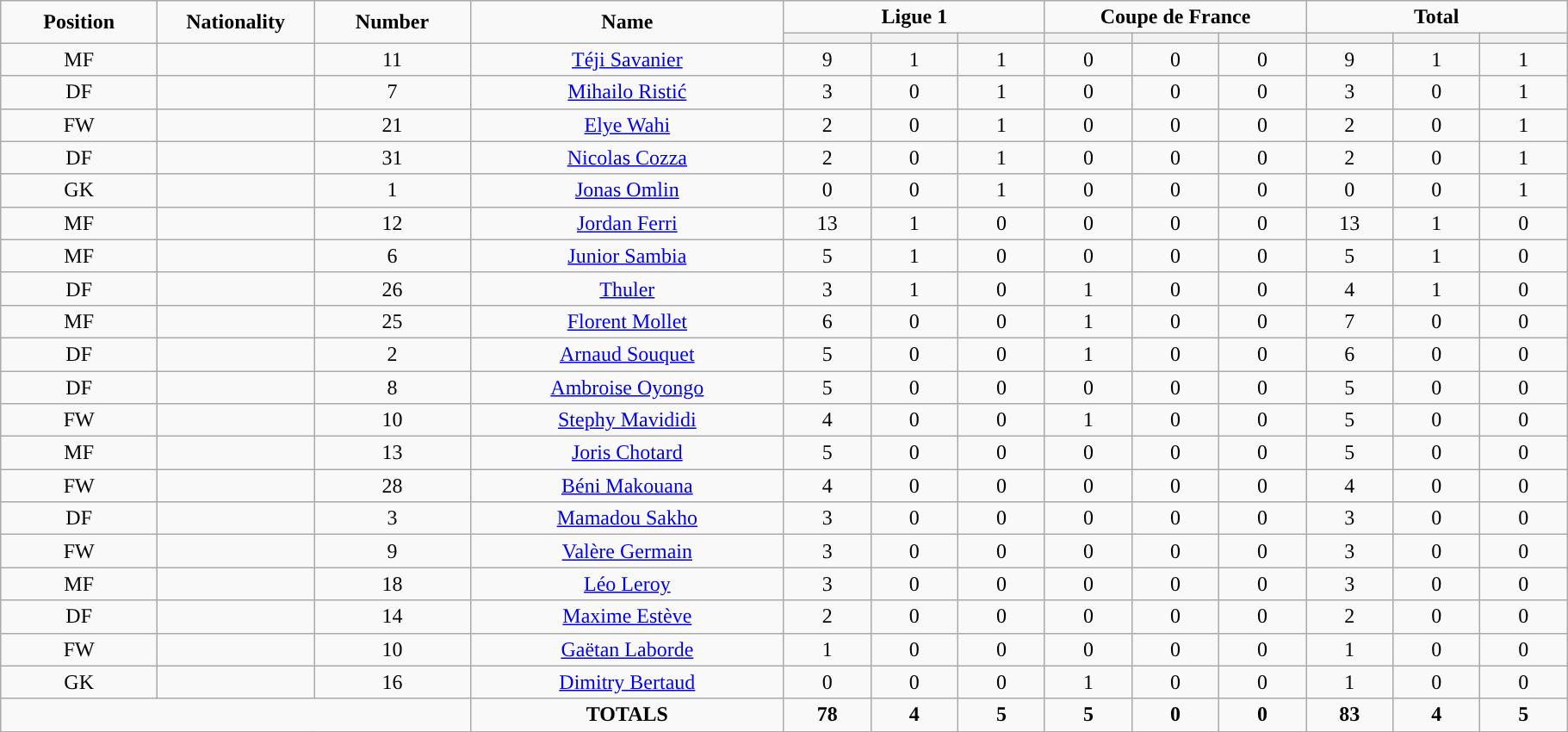<table class="wikitable" style="font-size: 100%; text-align: center;">
<tr>
<td rowspan="2" width="10%" align="center"><strong>Position</strong></td>
<td rowspan="2" width="10%" align="center"><strong>Nationality</strong></td>
<td rowspan="2" width="10%" align="center"><strong>Number</strong></td>
<td rowspan="2" width="20%" align="center"><strong>Name</strong></td>
<td colspan="3" align="center"><strong>Ligue 1</strong></td>
<td colspan="3" align="center"><strong>Coupe de France</strong></td>
<td colspan="3" align="center"><strong>Total</strong></td>
</tr>
<tr>
<th width=60 style="background:"></th>
<th width=60 style="background:"></th>
<th width=60 style="background:"></th>
<th width=60 style="background:"></th>
<th width=60 style="background:"></th>
<th width=60 style="background:"></th>
<th width=60 style="background:"></th>
<th width=60 style="background:"></th>
<th width=60 style="background:"></th>
</tr>
<tr>
<td>MF</td>
<td></td>
<td>11</td>
<td><a href='#'>Téji Savanier</a></td>
<td>9</td>
<td>1</td>
<td>1</td>
<td>0</td>
<td>0</td>
<td>0</td>
<td>9</td>
<td>1</td>
<td>1</td>
</tr>
<tr>
<td>DF</td>
<td></td>
<td>7</td>
<td><a href='#'>Mihailo Ristić</a></td>
<td>3</td>
<td>0</td>
<td>1</td>
<td>0</td>
<td>0</td>
<td>0</td>
<td>3</td>
<td>0</td>
<td>1</td>
</tr>
<tr>
<td>FW</td>
<td></td>
<td>21</td>
<td><a href='#'>Elye Wahi</a></td>
<td>2</td>
<td>0</td>
<td>1</td>
<td>0</td>
<td>0</td>
<td>0</td>
<td>2</td>
<td>0</td>
<td>1</td>
</tr>
<tr>
<td>DF</td>
<td></td>
<td>31</td>
<td><a href='#'>Nicolas Cozza</a></td>
<td>2</td>
<td>0</td>
<td>1</td>
<td>0</td>
<td>0</td>
<td>0</td>
<td>2</td>
<td>0</td>
<td>1</td>
</tr>
<tr>
<td>GK</td>
<td></td>
<td>1</td>
<td><a href='#'>Jonas Omlin</a></td>
<td>0</td>
<td>0</td>
<td>1</td>
<td>0</td>
<td>0</td>
<td>0</td>
<td>0</td>
<td>0</td>
<td>1</td>
</tr>
<tr>
<td>MF</td>
<td></td>
<td>12</td>
<td><a href='#'>Jordan Ferri</a></td>
<td>13</td>
<td>1</td>
<td>0</td>
<td>0</td>
<td>0</td>
<td>0</td>
<td>13</td>
<td>1</td>
<td>0</td>
</tr>
<tr>
<td>MF</td>
<td></td>
<td>6</td>
<td><a href='#'>Junior Sambia</a></td>
<td>5</td>
<td>1</td>
<td>0</td>
<td>0</td>
<td>0</td>
<td>0</td>
<td>5</td>
<td>1</td>
<td>0</td>
</tr>
<tr>
<td>DF</td>
<td></td>
<td>26</td>
<td><a href='#'>Thuler</a></td>
<td>3</td>
<td>1</td>
<td>0</td>
<td>1</td>
<td>0</td>
<td>0</td>
<td>4</td>
<td>1</td>
<td>0</td>
</tr>
<tr>
<td>MF</td>
<td></td>
<td>25</td>
<td><a href='#'>Florent Mollet</a></td>
<td>6</td>
<td>0</td>
<td>0</td>
<td>1</td>
<td>0</td>
<td>0</td>
<td>7</td>
<td>0</td>
<td>0</td>
</tr>
<tr>
<td>DF</td>
<td></td>
<td>2</td>
<td><a href='#'>Arnaud Souquet</a></td>
<td>5</td>
<td>0</td>
<td>0</td>
<td>1</td>
<td>0</td>
<td>0</td>
<td>6</td>
<td>0</td>
<td>0</td>
</tr>
<tr>
<td>DF</td>
<td></td>
<td>8</td>
<td><a href='#'>Ambroise Oyongo</a></td>
<td>5</td>
<td>0</td>
<td>0</td>
<td>0</td>
<td>0</td>
<td>0</td>
<td>5</td>
<td>0</td>
<td>0</td>
</tr>
<tr>
<td>FW</td>
<td></td>
<td>10</td>
<td><a href='#'>Stephy Mavididi</a></td>
<td>4</td>
<td>0</td>
<td>0</td>
<td>1</td>
<td>0</td>
<td>0</td>
<td>5</td>
<td>0</td>
<td>0</td>
</tr>
<tr>
<td>MF</td>
<td></td>
<td>13</td>
<td><a href='#'>Joris Chotard</a></td>
<td>5</td>
<td>0</td>
<td>0</td>
<td>0</td>
<td>0</td>
<td>0</td>
<td>5</td>
<td>0</td>
<td>0</td>
</tr>
<tr>
<td>FW</td>
<td></td>
<td>28</td>
<td><a href='#'>Béni Makouana</a></td>
<td>4</td>
<td>0</td>
<td>0</td>
<td>0</td>
<td>0</td>
<td>0</td>
<td>4</td>
<td>0</td>
<td>0</td>
</tr>
<tr>
<td>DF</td>
<td></td>
<td>3</td>
<td><a href='#'>Mamadou Sakho</a></td>
<td>3</td>
<td>0</td>
<td>0</td>
<td>0</td>
<td>0</td>
<td>0</td>
<td>3</td>
<td>0</td>
<td>0</td>
</tr>
<tr>
<td>FW</td>
<td></td>
<td>9</td>
<td><a href='#'>Valère Germain</a></td>
<td>3</td>
<td>0</td>
<td>0</td>
<td>0</td>
<td>0</td>
<td>0</td>
<td>3</td>
<td>0</td>
<td>0</td>
</tr>
<tr>
<td>MF</td>
<td></td>
<td>18</td>
<td><a href='#'>Léo Leroy</a></td>
<td>3</td>
<td>0</td>
<td>0</td>
<td>0</td>
<td>0</td>
<td>0</td>
<td>3</td>
<td>0</td>
<td>0</td>
</tr>
<tr>
<td>DF</td>
<td></td>
<td>14</td>
<td><a href='#'>Maxime Estève</a></td>
<td>2</td>
<td>0</td>
<td>0</td>
<td>0</td>
<td>0</td>
<td>0</td>
<td>2</td>
<td>0</td>
<td>0</td>
</tr>
<tr>
<td>FW</td>
<td></td>
<td>10</td>
<td><a href='#'>Gaëtan Laborde</a></td>
<td>1</td>
<td>0</td>
<td>0</td>
<td>0</td>
<td>0</td>
<td>0</td>
<td>1</td>
<td>0</td>
<td>0</td>
</tr>
<tr>
<td>GK</td>
<td></td>
<td>16</td>
<td><a href='#'>Dimitry Bertaud</a></td>
<td>0</td>
<td>0</td>
<td>0</td>
<td>1</td>
<td>0</td>
<td>0</td>
<td>1</td>
<td>0</td>
<td>0</td>
</tr>
<tr>
<td colspan="3"></td>
<td><strong>TOTALS</strong></td>
<td><strong>78</strong></td>
<td><strong>4</strong></td>
<td><strong>5</strong></td>
<td><strong>5</strong></td>
<td><strong>0</strong></td>
<td><strong>0</strong></td>
<td><strong>83</strong></td>
<td><strong>4</strong></td>
<td><strong>5</strong></td>
</tr>
</table>
